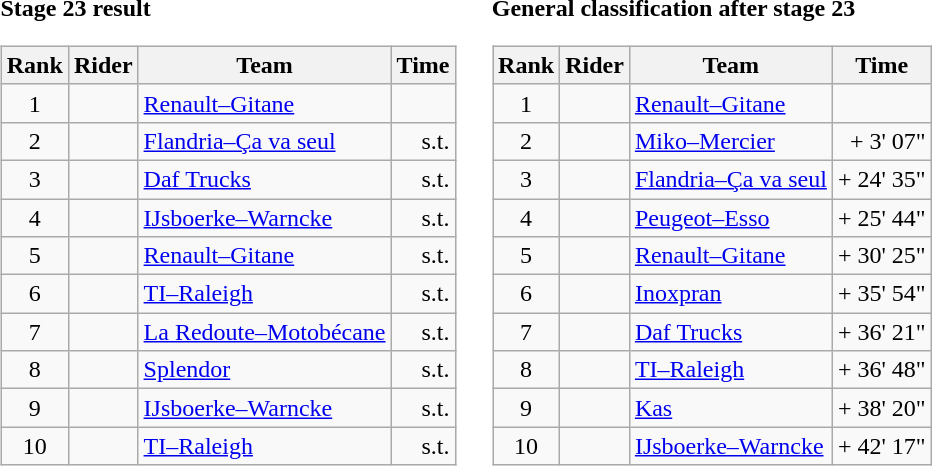<table>
<tr>
<td><strong>Stage 23 result</strong><br><table class="wikitable">
<tr>
<th scope="col">Rank</th>
<th scope="col">Rider</th>
<th scope="col">Team</th>
<th scope="col">Time</th>
</tr>
<tr>
<td style="text-align:center;">1</td>
<td></td>
<td><a href='#'>Renault–Gitane</a></td>
<td style="text-align:right;"></td>
</tr>
<tr>
<td style="text-align:center;">2</td>
<td></td>
<td><a href='#'>Flandria–Ça va seul</a></td>
<td style="text-align:right;">s.t.</td>
</tr>
<tr>
<td style="text-align:center;">3</td>
<td></td>
<td><a href='#'>Daf Trucks</a></td>
<td style="text-align:right;">s.t.</td>
</tr>
<tr>
<td style="text-align:center;">4</td>
<td></td>
<td><a href='#'>IJsboerke–Warncke</a></td>
<td style="text-align:right;">s.t.</td>
</tr>
<tr>
<td style="text-align:center;">5</td>
<td></td>
<td><a href='#'>Renault–Gitane</a></td>
<td style="text-align:right;">s.t.</td>
</tr>
<tr>
<td style="text-align:center;">6</td>
<td></td>
<td><a href='#'>TI–Raleigh</a></td>
<td style="text-align:right;">s.t.</td>
</tr>
<tr>
<td style="text-align:center;">7</td>
<td></td>
<td><a href='#'>La Redoute–Motobécane</a></td>
<td style="text-align:right;">s.t.</td>
</tr>
<tr>
<td style="text-align:center;">8</td>
<td></td>
<td><a href='#'>Splendor</a></td>
<td style="text-align:right;">s.t.</td>
</tr>
<tr>
<td style="text-align:center;">9</td>
<td></td>
<td><a href='#'>IJsboerke–Warncke</a></td>
<td style="text-align:right;">s.t.</td>
</tr>
<tr>
<td style="text-align:center;">10</td>
<td></td>
<td><a href='#'>TI–Raleigh</a></td>
<td style="text-align:right;">s.t.</td>
</tr>
</table>
</td>
<td></td>
<td><strong>General classification after stage 23</strong><br><table class="wikitable">
<tr>
<th scope="col">Rank</th>
<th scope="col">Rider</th>
<th scope="col">Team</th>
<th scope="col">Time</th>
</tr>
<tr>
<td style="text-align:center;">1</td>
<td> </td>
<td><a href='#'>Renault–Gitane</a></td>
<td style="text-align:right;"></td>
</tr>
<tr>
<td style="text-align:center;">2</td>
<td></td>
<td><a href='#'>Miko–Mercier</a></td>
<td style="text-align:right;">+ 3' 07"</td>
</tr>
<tr>
<td style="text-align:center;">3</td>
<td></td>
<td><a href='#'>Flandria–Ça va seul</a></td>
<td style="text-align:right;">+ 24' 35"</td>
</tr>
<tr>
<td style="text-align:center;">4</td>
<td></td>
<td><a href='#'>Peugeot–Esso</a></td>
<td style="text-align:right;">+ 25' 44"</td>
</tr>
<tr>
<td style="text-align:center;">5</td>
<td></td>
<td><a href='#'>Renault–Gitane</a></td>
<td style="text-align:right;">+ 30' 25"</td>
</tr>
<tr>
<td style="text-align:center;">6</td>
<td></td>
<td><a href='#'>Inoxpran</a></td>
<td style="text-align:right;">+ 35' 54"</td>
</tr>
<tr>
<td style="text-align:center;">7</td>
<td></td>
<td><a href='#'>Daf Trucks</a></td>
<td style="text-align:right;">+ 36' 21"</td>
</tr>
<tr>
<td style="text-align:center;">8</td>
<td></td>
<td><a href='#'>TI–Raleigh</a></td>
<td style="text-align:right;">+ 36' 48"</td>
</tr>
<tr>
<td style="text-align:center;">9</td>
<td></td>
<td><a href='#'>Kas</a></td>
<td style="text-align:right;">+ 38' 20"</td>
</tr>
<tr>
<td style="text-align:center;">10</td>
<td></td>
<td><a href='#'>IJsboerke–Warncke</a></td>
<td style="text-align:right;">+ 42' 17"</td>
</tr>
</table>
</td>
</tr>
</table>
